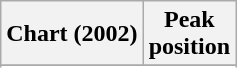<table class="wikitable sortable plainrowheaders" style="text-align:center">
<tr>
<th scope="col">Chart (2002)</th>
<th scope="col">Peak<br>position</th>
</tr>
<tr>
</tr>
<tr>
</tr>
<tr>
</tr>
<tr>
</tr>
</table>
